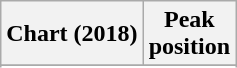<table class="wikitable plainrowheaders sortable" style="text-align:center;">
<tr>
<th scope="col">Chart (2018)</th>
<th scope="col">Peak<br>position</th>
</tr>
<tr>
</tr>
<tr>
</tr>
</table>
